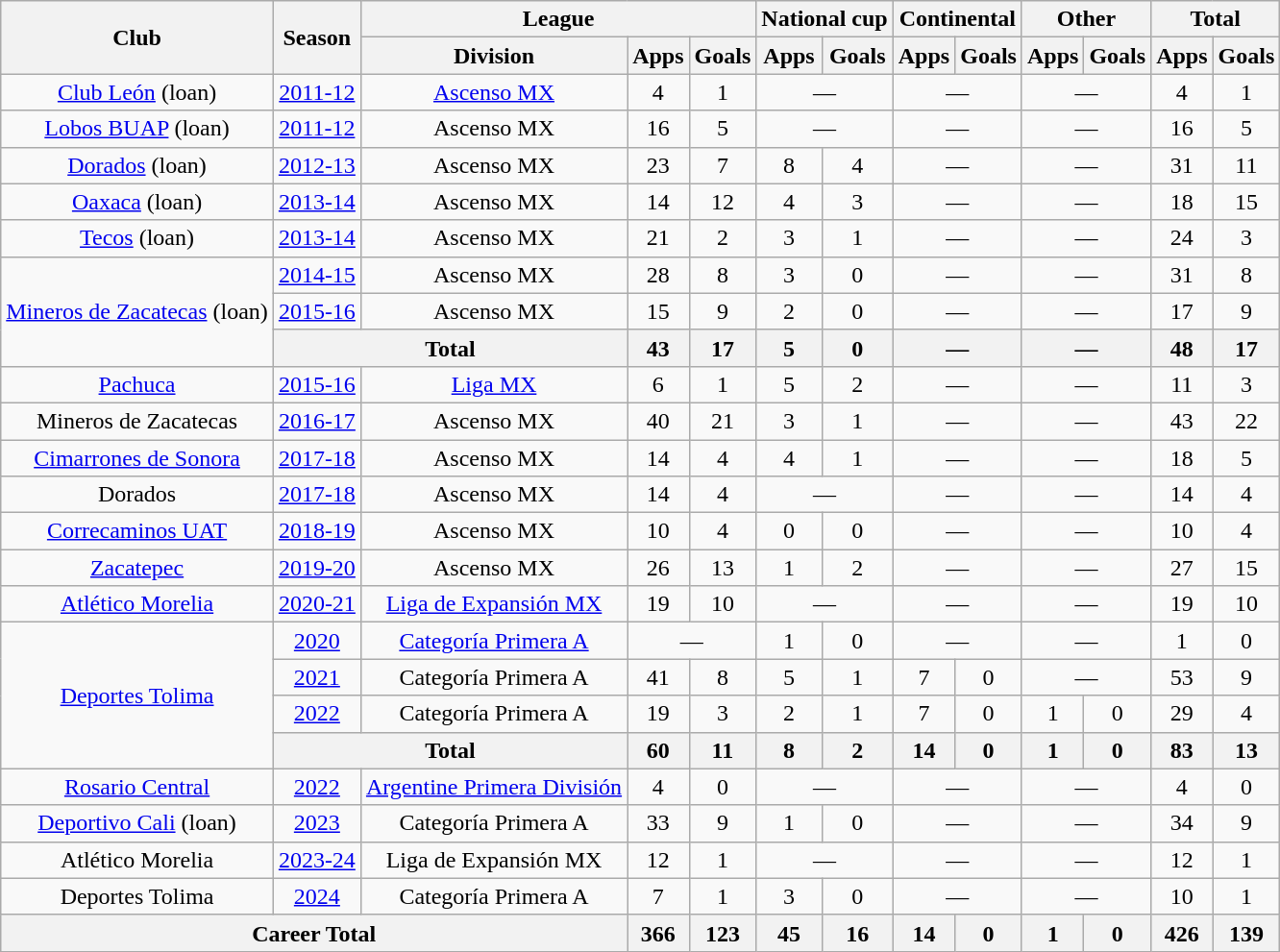<table class="wikitable" style="text-align: center;">
<tr>
<th rowspan="2">Club</th>
<th rowspan="2">Season</th>
<th colspan="3">League</th>
<th colspan="2">National cup</th>
<th colspan="2">Continental</th>
<th colspan="2">Other</th>
<th colspan="2">Total</th>
</tr>
<tr>
<th>Division</th>
<th>Apps</th>
<th>Goals</th>
<th>Apps</th>
<th>Goals</th>
<th>Apps</th>
<th>Goals</th>
<th>Apps</th>
<th>Goals</th>
<th>Apps</th>
<th>Goals</th>
</tr>
<tr>
<td><a href='#'>Club León</a> (loan)</td>
<td><a href='#'>2011-12</a></td>
<td><a href='#'>Ascenso MX</a></td>
<td>4</td>
<td>1</td>
<td colspan="2">—</td>
<td colspan="2">—</td>
<td colspan="2">—</td>
<td>4</td>
<td>1</td>
</tr>
<tr>
<td><a href='#'>Lobos BUAP</a> (loan)</td>
<td><a href='#'>2011-12</a></td>
<td>Ascenso MX</td>
<td>16</td>
<td>5</td>
<td colspan="2">—</td>
<td colspan="2">—</td>
<td colspan="2">—</td>
<td>16</td>
<td>5</td>
</tr>
<tr>
<td><a href='#'>Dorados</a> (loan)</td>
<td><a href='#'>2012-13</a></td>
<td>Ascenso MX</td>
<td>23</td>
<td>7</td>
<td>8</td>
<td>4</td>
<td colspan="2">—</td>
<td colspan="2">—</td>
<td>31</td>
<td>11</td>
</tr>
<tr>
<td><a href='#'>Oaxaca</a> (loan)</td>
<td><a href='#'>2013-14</a></td>
<td>Ascenso MX</td>
<td>14</td>
<td>12</td>
<td>4</td>
<td>3</td>
<td colspan="2">—</td>
<td colspan="2">—</td>
<td>18</td>
<td>15</td>
</tr>
<tr>
<td><a href='#'>Tecos</a> (loan)</td>
<td><a href='#'>2013-14</a></td>
<td>Ascenso MX</td>
<td>21</td>
<td>2</td>
<td>3</td>
<td>1</td>
<td colspan="2">—</td>
<td colspan="2">—</td>
<td>24</td>
<td>3</td>
</tr>
<tr>
<td rowspan="3"><a href='#'>Mineros de Zacatecas</a> (loan)</td>
<td><a href='#'>2014-15</a></td>
<td>Ascenso MX</td>
<td>28</td>
<td>8</td>
<td>3</td>
<td>0</td>
<td colspan="2">—</td>
<td colspan="2">—</td>
<td>31</td>
<td>8</td>
</tr>
<tr>
<td><a href='#'>2015-16</a></td>
<td>Ascenso MX</td>
<td>15</td>
<td>9</td>
<td>2</td>
<td>0</td>
<td colspan="2">—</td>
<td colspan="2">—</td>
<td>17</td>
<td>9</td>
</tr>
<tr>
<th colspan="2">Total</th>
<th>43</th>
<th>17</th>
<th>5</th>
<th>0</th>
<th colspan="2">—</th>
<th colspan="2">—</th>
<th>48</th>
<th>17</th>
</tr>
<tr>
<td><a href='#'>Pachuca</a></td>
<td><a href='#'>2015-16</a></td>
<td><a href='#'>Liga MX</a></td>
<td>6</td>
<td>1</td>
<td>5</td>
<td>2</td>
<td colspan="2">—</td>
<td colspan="2">—</td>
<td>11</td>
<td>3</td>
</tr>
<tr>
<td>Mineros de Zacatecas</td>
<td><a href='#'>2016-17</a></td>
<td>Ascenso MX</td>
<td>40</td>
<td>21</td>
<td>3</td>
<td>1</td>
<td colspan="2">—</td>
<td colspan="2">—</td>
<td>43</td>
<td>22</td>
</tr>
<tr>
<td><a href='#'>Cimarrones de Sonora</a></td>
<td><a href='#'>2017-18</a></td>
<td>Ascenso MX</td>
<td>14</td>
<td>4</td>
<td>4</td>
<td>1</td>
<td colspan="2">—</td>
<td colspan="2">—</td>
<td>18</td>
<td>5</td>
</tr>
<tr>
<td>Dorados</td>
<td><a href='#'>2017-18</a></td>
<td>Ascenso MX</td>
<td>14</td>
<td>4</td>
<td colspan="2">—</td>
<td colspan="2">—</td>
<td colspan="2">—</td>
<td>14</td>
<td>4</td>
</tr>
<tr>
<td><a href='#'>Correcaminos UAT</a></td>
<td><a href='#'>2018-19</a></td>
<td>Ascenso MX</td>
<td>10</td>
<td>4</td>
<td>0</td>
<td>0</td>
<td colspan="2">—</td>
<td colspan="2">—</td>
<td>10</td>
<td>4</td>
</tr>
<tr>
<td><a href='#'>Zacatepec</a></td>
<td><a href='#'>2019-20</a></td>
<td>Ascenso MX</td>
<td>26</td>
<td>13</td>
<td>1</td>
<td>2</td>
<td colspan="2">—</td>
<td colspan="2">—</td>
<td>27</td>
<td>15</td>
</tr>
<tr>
<td><a href='#'>Atlético Morelia</a></td>
<td><a href='#'>2020-21</a></td>
<td><a href='#'>Liga de Expansión MX</a></td>
<td>19</td>
<td>10</td>
<td colspan="2">—</td>
<td colspan="2">—</td>
<td colspan="2">—</td>
<td>19</td>
<td>10</td>
</tr>
<tr>
<td rowspan="4"><a href='#'>Deportes Tolima</a></td>
<td><a href='#'>2020</a></td>
<td><a href='#'>Categoría Primera A</a></td>
<td colspan="2">—</td>
<td>1</td>
<td>0</td>
<td colspan="2">—</td>
<td colspan="2">—</td>
<td>1</td>
<td>0</td>
</tr>
<tr>
<td><a href='#'>2021</a></td>
<td>Categoría Primera A</td>
<td>41</td>
<td>8</td>
<td>5</td>
<td>1</td>
<td>7</td>
<td>0</td>
<td colspan="2">—</td>
<td>53</td>
<td>9</td>
</tr>
<tr>
<td><a href='#'>2022</a></td>
<td>Categoría Primera A</td>
<td>19</td>
<td>3</td>
<td>2</td>
<td>1</td>
<td>7</td>
<td>0</td>
<td>1</td>
<td>0</td>
<td>29</td>
<td>4</td>
</tr>
<tr>
<th colspan="2">Total</th>
<th>60</th>
<th>11</th>
<th>8</th>
<th>2</th>
<th>14</th>
<th>0</th>
<th>1</th>
<th>0</th>
<th>83</th>
<th>13</th>
</tr>
<tr>
<td><a href='#'>Rosario Central</a></td>
<td><a href='#'>2022</a></td>
<td><a href='#'>Argentine Primera División</a></td>
<td>4</td>
<td>0</td>
<td colspan="2">—</td>
<td colspan="2">—</td>
<td colspan="2">—</td>
<td>4</td>
<td>0</td>
</tr>
<tr>
<td><a href='#'>Deportivo Cali</a> (loan)</td>
<td><a href='#'>2023</a></td>
<td>Categoría Primera A</td>
<td>33</td>
<td>9</td>
<td>1</td>
<td>0</td>
<td colspan="2">—</td>
<td colspan="2">—</td>
<td>34</td>
<td>9</td>
</tr>
<tr>
<td>Atlético Morelia</td>
<td><a href='#'>2023-24</a></td>
<td>Liga de Expansión MX</td>
<td>12</td>
<td>1</td>
<td colspan="2">—</td>
<td colspan="2">—</td>
<td colspan="2">—</td>
<td>12</td>
<td>1</td>
</tr>
<tr>
<td>Deportes Tolima</td>
<td><a href='#'>2024</a></td>
<td>Categoría Primera A</td>
<td>7</td>
<td>1</td>
<td>3</td>
<td>0</td>
<td colspan="2">—</td>
<td colspan="2">—</td>
<td>10</td>
<td>1</td>
</tr>
<tr>
<th colspan="3">Career Total</th>
<th>366</th>
<th>123</th>
<th>45</th>
<th>16</th>
<th>14</th>
<th>0</th>
<th>1</th>
<th>0</th>
<th>426</th>
<th>139</th>
</tr>
</table>
